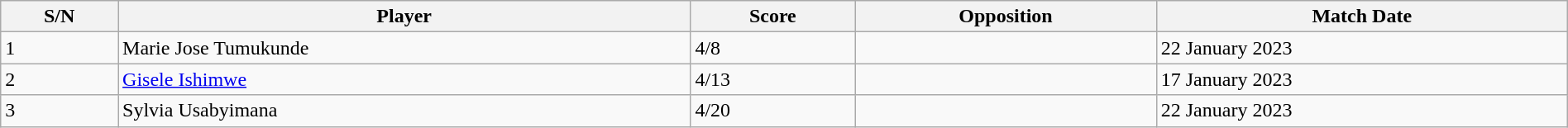<table style="width:100%;" class="wikitable">
<tr>
<th>S/N</th>
<th>Player</th>
<th>Score</th>
<th>Opposition</th>
<th>Match Date</th>
</tr>
<tr>
<td>1</td>
<td>Marie Jose Tumukunde</td>
<td>4/8</td>
<td></td>
<td>22 January 2023</td>
</tr>
<tr>
<td>2</td>
<td><a href='#'>Gisele Ishimwe</a></td>
<td>4/13</td>
<td></td>
<td>17 January 2023</td>
</tr>
<tr>
<td>3</td>
<td>Sylvia Usabyimana</td>
<td>4/20</td>
<td></td>
<td>22 January 2023</td>
</tr>
</table>
